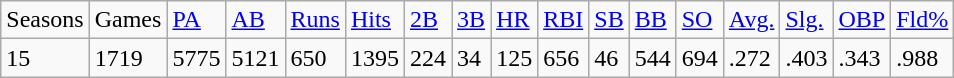<table class="wikitable">
<tr>
<td>Seasons</td>
<td>Games</td>
<td><a href='#'>PA</a></td>
<td><a href='#'>AB</a></td>
<td><a href='#'>Runs</a></td>
<td><a href='#'>Hits</a></td>
<td><a href='#'>2B</a></td>
<td><a href='#'>3B</a></td>
<td><a href='#'>HR</a></td>
<td><a href='#'>RBI</a></td>
<td><a href='#'>SB</a></td>
<td><a href='#'>BB</a></td>
<td><a href='#'>SO</a></td>
<td><a href='#'>Avg.</a></td>
<td><a href='#'>Slg.</a></td>
<td><a href='#'>OBP</a></td>
<td><a href='#'>Fld%</a></td>
</tr>
<tr>
<td>15</td>
<td>1719</td>
<td>5775</td>
<td>5121</td>
<td>650</td>
<td>1395</td>
<td>224</td>
<td>34</td>
<td>125</td>
<td>656</td>
<td>46</td>
<td>544</td>
<td>694</td>
<td>.272</td>
<td>.403</td>
<td>.343</td>
<td>.988</td>
</tr>
</table>
